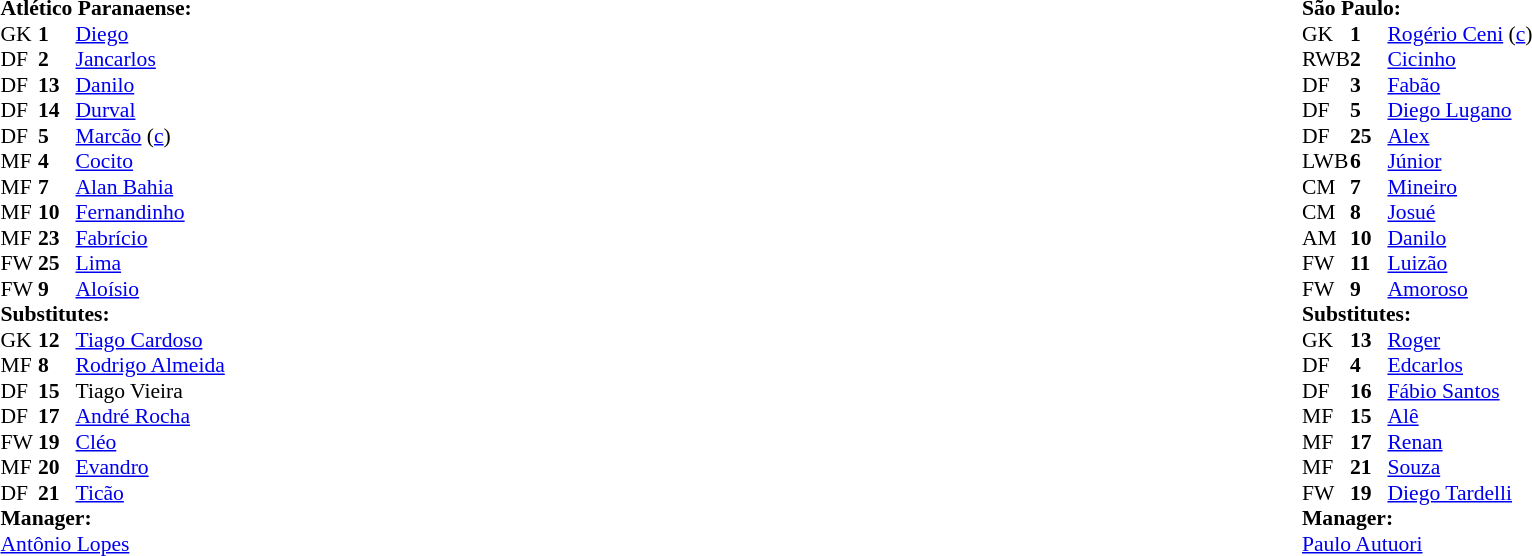<table width="100%">
<tr>
<td valign="top" width="50%"><br><table style="font-size: 90%" cellspacing="0" cellpadding="0">
<tr>
<td colspan="4"><strong>Atlético Paranaense:</strong></td>
</tr>
<tr>
<th width=25></th>
<th width=25></th>
</tr>
<tr>
<td>GK</td>
<td><strong>1</strong></td>
<td> <a href='#'>Diego</a></td>
</tr>
<tr>
<td>DF</td>
<td><strong>2</strong></td>
<td> <a href='#'>Jancarlos</a></td>
<td></td>
<td></td>
</tr>
<tr>
<td>DF</td>
<td><strong>13</strong></td>
<td> <a href='#'>Danilo</a></td>
</tr>
<tr>
<td>DF</td>
<td><strong>14</strong></td>
<td> <a href='#'>Durval</a></td>
</tr>
<tr>
<td>DF</td>
<td><strong>5</strong></td>
<td> <a href='#'>Marcão</a> (<a href='#'>c</a>)</td>
<td></td>
</tr>
<tr>
<td>MF</td>
<td><strong>4</strong></td>
<td> <a href='#'>Cocito</a></td>
</tr>
<tr>
<td>MF</td>
<td><strong>7</strong></td>
<td> <a href='#'>Alan Bahia</a></td>
</tr>
<tr>
<td>MF</td>
<td><strong>10</strong></td>
<td> <a href='#'>Fernandinho</a></td>
<td></td>
<td></td>
</tr>
<tr>
<td>MF</td>
<td><strong>23</strong></td>
<td> <a href='#'>Fabrício</a></td>
</tr>
<tr>
<td>FW</td>
<td><strong>25</strong></td>
<td> <a href='#'>Lima</a></td>
</tr>
<tr>
<td>FW</td>
<td><strong>9</strong></td>
<td> <a href='#'>Aloísio</a></td>
</tr>
<tr>
<td colspan=3><strong>Substitutes:</strong></td>
</tr>
<tr>
<td>GK</td>
<td><strong>12</strong></td>
<td> <a href='#'>Tiago Cardoso</a></td>
</tr>
<tr>
<td>MF</td>
<td><strong>8</strong></td>
<td> <a href='#'>Rodrigo Almeida</a></td>
</tr>
<tr>
<td>DF</td>
<td><strong>15</strong></td>
<td> Tiago Vieira</td>
</tr>
<tr>
<td>DF</td>
<td><strong>17</strong></td>
<td> <a href='#'>André Rocha</a></td>
<td></td>
<td></td>
</tr>
<tr>
<td>FW</td>
<td><strong>19</strong></td>
<td> <a href='#'>Cléo</a></td>
</tr>
<tr>
<td>MF</td>
<td><strong>20</strong></td>
<td> <a href='#'>Evandro</a></td>
<td></td>
<td></td>
</tr>
<tr>
<td>DF</td>
<td><strong>21</strong></td>
<td> <a href='#'>Ticão</a></td>
</tr>
<tr>
<td colspan=3><strong>Manager:</strong></td>
</tr>
<tr>
<td colspan=4> <a href='#'>Antônio Lopes</a></td>
</tr>
</table>
</td>
<td><br><table style="font-size: 90%" cellspacing="0" cellpadding="0" align=center>
<tr>
<td colspan="4"><strong>São Paulo:</strong></td>
</tr>
<tr>
<th width=25></th>
<th width=25></th>
</tr>
<tr>
<td>GK</td>
<td><strong>1</strong></td>
<td> <a href='#'>Rogério Ceni</a> (<a href='#'>c</a>)</td>
</tr>
<tr>
<td>RWB</td>
<td><strong>2</strong></td>
<td> <a href='#'>Cicinho</a></td>
</tr>
<tr>
<td>DF</td>
<td><strong>3</strong></td>
<td> <a href='#'>Fabão</a></td>
<td></td>
</tr>
<tr>
<td>DF</td>
<td><strong>5</strong></td>
<td> <a href='#'>Diego Lugano</a></td>
<td></td>
</tr>
<tr>
<td>DF</td>
<td><strong>25</strong></td>
<td> <a href='#'>Alex</a></td>
</tr>
<tr>
<td>LWB</td>
<td><strong>6</strong></td>
<td> <a href='#'>Júnior</a></td>
</tr>
<tr>
<td>CM</td>
<td><strong>7</strong></td>
<td> <a href='#'>Mineiro</a></td>
</tr>
<tr>
<td>CM</td>
<td><strong>8</strong></td>
<td> <a href='#'>Josué</a></td>
</tr>
<tr>
<td>AM</td>
<td><strong>10</strong></td>
<td> <a href='#'>Danilo</a></td>
</tr>
<tr>
<td>FW</td>
<td><strong>11</strong></td>
<td> <a href='#'>Luizão</a></td>
<td></td>
</tr>
<tr>
<td>FW</td>
<td><strong>9</strong></td>
<td> <a href='#'>Amoroso</a></td>
</tr>
<tr>
<td colspan=3><strong>Substitutes:</strong></td>
</tr>
<tr>
<td>GK</td>
<td><strong>13</strong></td>
<td> <a href='#'>Roger</a></td>
</tr>
<tr>
<td>DF</td>
<td><strong>4</strong></td>
<td> <a href='#'>Edcarlos</a></td>
</tr>
<tr>
<td>DF</td>
<td><strong>16</strong></td>
<td> <a href='#'>Fábio Santos</a></td>
</tr>
<tr>
<td>MF</td>
<td><strong>15</strong></td>
<td> <a href='#'>Alê</a></td>
</tr>
<tr>
<td>MF</td>
<td><strong>17</strong></td>
<td> <a href='#'>Renan</a></td>
</tr>
<tr>
<td>MF</td>
<td><strong>21</strong></td>
<td> <a href='#'>Souza</a></td>
</tr>
<tr>
<td>FW</td>
<td><strong>19</strong></td>
<td> <a href='#'>Diego Tardelli</a></td>
</tr>
<tr>
<td colspan=3><strong>Manager:</strong></td>
</tr>
<tr>
<td colspan=4> <a href='#'>Paulo Autuori</a></td>
</tr>
</table>
</td>
</tr>
</table>
